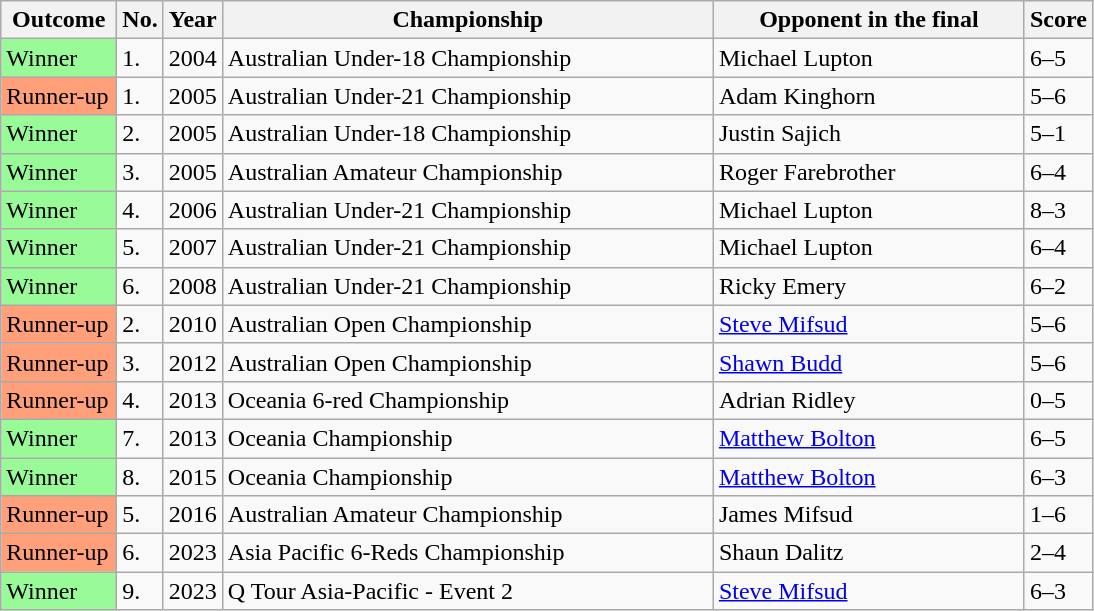<table class="sortable wikitable">
<tr>
<th width="70">Outcome</th>
<th width="20">No.</th>
<th width="30">Year</th>
<th width="320">Championship</th>
<th width="200">Opponent in the final</th>
<th width="30">Score</th>
</tr>
<tr>
<td style="background:#98fb98;">Winner</td>
<td>1.</td>
<td>2004</td>
<td>Australian Under-18 Championship</td>
<td> Michael Lupton</td>
<td>6–5</td>
</tr>
<tr>
<td style="background:#ffa07a;">Runner-up</td>
<td>1.</td>
<td>2005</td>
<td>Australian Under-21 Championship</td>
<td> Adam Kinghorn</td>
<td>5–6</td>
</tr>
<tr>
<td style="background:#98fb98;">Winner</td>
<td>2.</td>
<td>2005</td>
<td>Australian Under-18 Championship</td>
<td> Justin Sajich</td>
<td>5–1</td>
</tr>
<tr>
<td style="background:#98fb98;">Winner</td>
<td>3.</td>
<td>2005</td>
<td>Australian Amateur Championship</td>
<td> Roger Farebrother</td>
<td>6–4</td>
</tr>
<tr>
<td style="background:#98fb98;">Winner</td>
<td>4.</td>
<td>2006</td>
<td>Australian Under-21 Championship</td>
<td> Michael Lupton</td>
<td>8–3</td>
</tr>
<tr>
<td style="background:#98fb98;">Winner</td>
<td>5.</td>
<td>2007</td>
<td>Australian Under-21 Championship</td>
<td> Michael Lupton</td>
<td>6–4</td>
</tr>
<tr>
<td style="background:#98fb98;">Winner</td>
<td>6.</td>
<td>2008</td>
<td>Australian Under-21 Championship</td>
<td> Ricky Emery</td>
<td>6–2</td>
</tr>
<tr>
<td style="background:#ffa07a;">Runner-up</td>
<td>2.</td>
<td>2010</td>
<td>Australian Open Championship</td>
<td> <a href='#'>Steve Mifsud</a></td>
<td>5–6</td>
</tr>
<tr>
<td style="background:#ffa07a;">Runner-up</td>
<td>3.</td>
<td>2012</td>
<td>Australian Open Championship</td>
<td> <a href='#'>Shawn Budd</a></td>
<td>5–6</td>
</tr>
<tr>
<td style="background:#ffa07a;">Runner-up</td>
<td>4.</td>
<td>2013</td>
<td>Oceania 6-red Championship</td>
<td> Adrian Ridley</td>
<td>0–5</td>
</tr>
<tr>
<td style="background:#98fb98;">Winner</td>
<td>7.</td>
<td>2013</td>
<td>Oceania Championship</td>
<td> <a href='#'>Matthew Bolton</a></td>
<td>6–5</td>
</tr>
<tr>
<td style="background:#98fb98;">Winner</td>
<td>8.</td>
<td>2015</td>
<td>Oceania Championship</td>
<td> <a href='#'>Matthew Bolton</a></td>
<td>6–3</td>
</tr>
<tr>
<td style="background:#ffa07a;">Runner-up</td>
<td>5.</td>
<td>2016</td>
<td>Australian Amateur Championship</td>
<td> James Mifsud</td>
<td>1–6</td>
</tr>
<tr>
<td style="background:#ffa07a;">Runner-up</td>
<td>6.</td>
<td>2023</td>
<td>Asia Pacific 6-Reds Championship</td>
<td> Shaun Dalitz</td>
<td>2–4</td>
</tr>
<tr>
<td style="background:#98fb98;">Winner</td>
<td>9.</td>
<td>2023</td>
<td>Q Tour Asia-Pacific - Event 2</td>
<td> <a href='#'>Steve Mifsud</a></td>
<td>6–3</td>
</tr>
</table>
